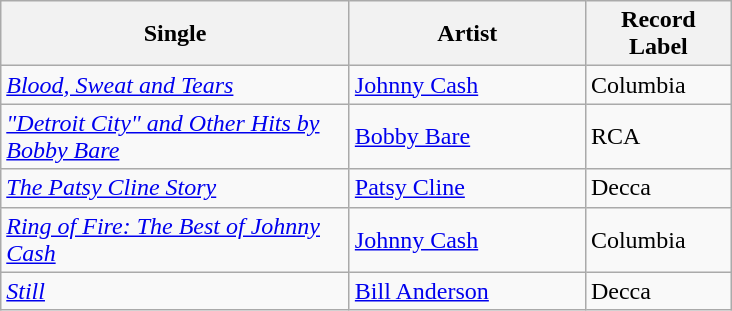<table class="wikitable sortable">
<tr>
<th width="225">Single</th>
<th width="150">Artist</th>
<th width="90">Record Label</th>
</tr>
<tr>
<td><em><a href='#'>Blood, Sweat and Tears</a></em></td>
<td><a href='#'>Johnny Cash</a></td>
<td>Columbia</td>
</tr>
<tr>
<td><em><a href='#'>"Detroit City" and Other Hits by Bobby Bare</a></em></td>
<td><a href='#'>Bobby Bare</a></td>
<td>RCA</td>
</tr>
<tr>
<td><em><a href='#'>The Patsy Cline Story</a></em></td>
<td><a href='#'>Patsy Cline</a></td>
<td>Decca</td>
</tr>
<tr>
<td><em><a href='#'>Ring of Fire: The Best of Johnny Cash</a></em></td>
<td><a href='#'>Johnny Cash</a></td>
<td>Columbia</td>
</tr>
<tr>
<td><em><a href='#'>Still</a></em></td>
<td><a href='#'>Bill Anderson</a></td>
<td>Decca</td>
</tr>
</table>
